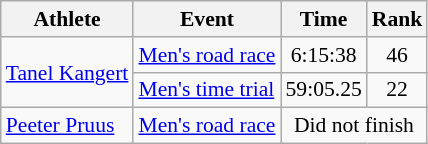<table class=wikitable style=font-size:90%;>
<tr>
<th>Athlete</th>
<th>Event</th>
<th>Time</th>
<th>Rank</th>
</tr>
<tr align=center>
<td align=left rowspan=2><a href='#'>Tanel Kangert</a></td>
<td align=left><a href='#'>Men's road race</a></td>
<td>6:15:38</td>
<td>46</td>
</tr>
<tr align=center>
<td align=left><a href='#'>Men's time trial</a></td>
<td>59:05.25</td>
<td>22</td>
</tr>
<tr align=center>
<td align=left><a href='#'>Peeter Pruus</a></td>
<td align=left><a href='#'>Men's road race</a></td>
<td colspan=2>Did not finish</td>
</tr>
</table>
